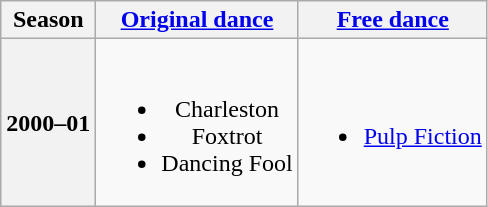<table class=wikitable style=text-align:center>
<tr>
<th>Season</th>
<th><a href='#'>Original dance</a></th>
<th><a href='#'>Free dance</a></th>
</tr>
<tr>
<th>2000–01 <br> </th>
<td><br><ul><li>Charleston</li><li>Foxtrot</li><li> Dancing Fool</li></ul></td>
<td><br><ul><li><a href='#'>Pulp Fiction</a></li></ul></td>
</tr>
</table>
